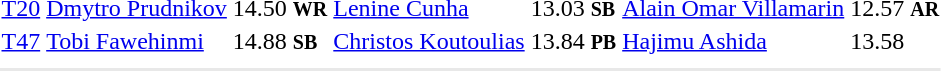<table>
<tr>
<td><a href='#'>T20</a></td>
<td><a href='#'>Dmytro Prudnikov</a><br></td>
<td>14.50 <small><strong>WR</strong></small></td>
<td><a href='#'>Lenine Cunha</a><br></td>
<td>13.03 <small><strong>SB</strong></small></td>
<td><a href='#'>Alain Omar Villamarin</a><br></td>
<td>12.57 <small><strong>AR</strong></small></td>
</tr>
<tr>
<td><a href='#'>T47</a></td>
<td><a href='#'>Tobi Fawehinmi</a> <br> </td>
<td>14.88 <small><strong>SB</strong></small></td>
<td><a href='#'>Christos Koutoulias</a> <br> </td>
<td>13.84 <small><strong>PB</strong></small></td>
<td><a href='#'>Hajimu Ashida</a> <br> </td>
<td>13.58</td>
</tr>
<tr>
<td colspan=7></td>
</tr>
<tr>
</tr>
<tr bgcolor= e8e8e8>
<td colspan=7></td>
</tr>
</table>
